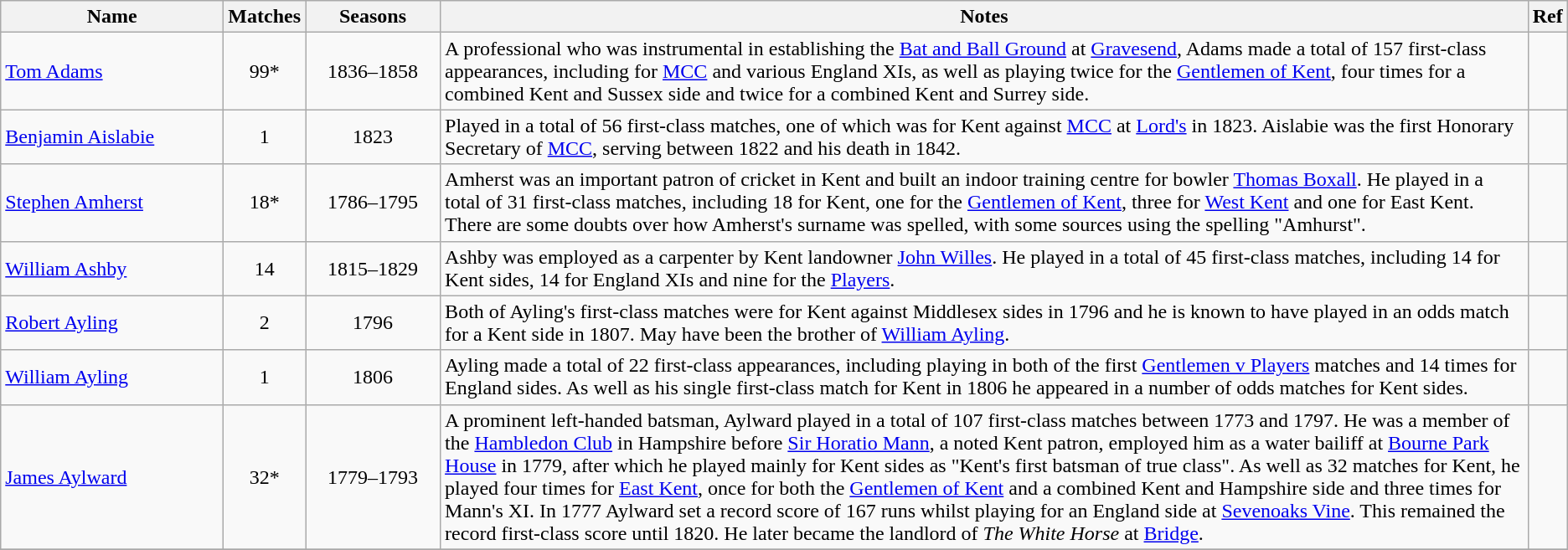<table class="wikitable">
<tr>
<th style="width:170px">Name</th>
<th>Matches</th>
<th style="width: 100px">Seasons</th>
<th>Notes</th>
<th>Ref</th>
</tr>
<tr>
<td><a href='#'>Tom Adams</a></td>
<td align=center>99*</td>
<td align=center>1836–1858</td>
<td>A professional who was instrumental in establishing the <a href='#'>Bat and Ball Ground</a> at <a href='#'>Gravesend</a>, Adams made a total of 157 first-class appearances, including for <a href='#'>MCC</a> and various England XIs, as well as playing twice for the <a href='#'>Gentlemen of Kent</a>, four times for a combined Kent and Sussex side and twice for a combined Kent and Surrey side.</td>
<td></td>
</tr>
<tr>
<td><a href='#'>Benjamin Aislabie</a></td>
<td align=center>1</td>
<td align=center>1823</td>
<td>Played in a total of 56 first-class matches, one of which was for Kent against <a href='#'>MCC</a> at <a href='#'>Lord's</a> in 1823. Aislabie was the first Honorary Secretary of <a href='#'>MCC</a>, serving between 1822 and his death in 1842.</td>
<td></td>
</tr>
<tr>
<td><a href='#'>Stephen Amherst</a></td>
<td align=center>18*</td>
<td align=center>1786–1795</td>
<td>Amherst was an important patron of cricket in Kent and built an indoor training centre for bowler <a href='#'>Thomas Boxall</a>. He played in a total of 31 first-class matches, including 18 for Kent, one for the <a href='#'>Gentlemen of Kent</a>, three for <a href='#'>West Kent</a> and one for East Kent. There are some doubts over how Amherst's surname was spelled, with some sources using the spelling "Amhurst".</td>
<td></td>
</tr>
<tr>
<td><a href='#'>William Ashby</a></td>
<td align=center>14</td>
<td align=center>1815–1829</td>
<td>Ashby was employed as a carpenter by Kent landowner <a href='#'>John Willes</a>. He played in a total of 45 first-class matches, including 14 for Kent sides, 14 for England XIs and nine for the <a href='#'>Players</a>.</td>
<td></td>
</tr>
<tr>
<td><a href='#'>Robert Ayling</a></td>
<td align=center>2</td>
<td align=center>1796</td>
<td>Both of Ayling's first-class matches were for Kent against Middlesex sides in 1796 and he is known to have played in an odds match for a Kent side in 1807. May have been the brother of <a href='#'>William Ayling</a>.</td>
<td></td>
</tr>
<tr>
<td><a href='#'>William Ayling</a></td>
<td align=center>1</td>
<td align=center>1806</td>
<td>Ayling made a total of 22 first-class appearances, including playing in both of the first <a href='#'>Gentlemen v Players</a> matches and 14 times for England sides. As well as his single first-class match for Kent in 1806 he appeared in a number of odds matches for Kent sides.</td>
<td></td>
</tr>
<tr>
<td><a href='#'>James Aylward</a></td>
<td align=center>32*</td>
<td align=center>1779–1793</td>
<td>A prominent left-handed batsman, Aylward played in a total of 107 first-class matches between 1773 and 1797. He was a member of the <a href='#'>Hambledon Club</a> in Hampshire before <a href='#'>Sir Horatio Mann</a>, a noted Kent patron, employed him as a water bailiff at <a href='#'>Bourne Park House</a> in 1779, after which he played mainly for Kent sides as "Kent's first batsman of true class". As well as 32 matches for Kent, he played four times for <a href='#'>East Kent</a>, once for both the <a href='#'>Gentlemen of Kent</a> and a combined Kent and Hampshire side and three times for Mann's XI. In 1777 Aylward set a record score of 167 runs whilst playing for an England side at <a href='#'>Sevenoaks Vine</a>. This remained the record first-class score until 1820. He later became the landlord of <em>The White Horse</em> at <a href='#'>Bridge</a>.</td>
<td></td>
</tr>
<tr>
</tr>
</table>
